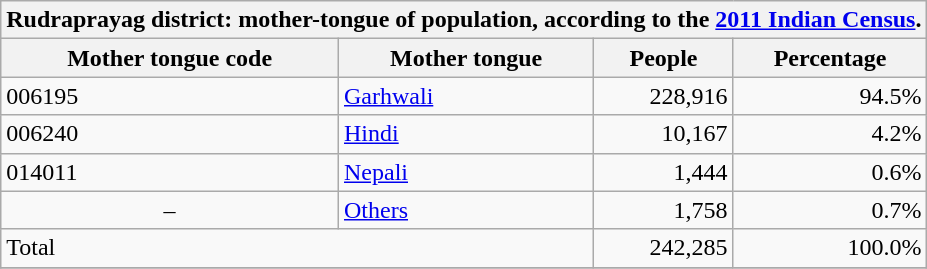<table class="wikitable sortable mw-collapsible mw-collapsed">
<tr valign=top>
<th colspan=4>Rudraprayag district: mother-tongue of population, according to the <a href='#'>2011 Indian Census</a>.</th>
</tr>
<tr valign=top>
<th>Mother tongue code</th>
<th>Mother tongue</th>
<th>People</th>
<th>Percentage</th>
</tr>
<tr valign=top>
<td>006195</td>
<td><a href='#'>Garhwali</a></td>
<td align=right>228,916</td>
<td align=right>94.5%</td>
</tr>
<tr valign=top>
<td>006240</td>
<td><a href='#'>Hindi</a></td>
<td align=right>10,167</td>
<td align=right>4.2%</td>
</tr>
<tr valign=top>
<td>014011</td>
<td><a href='#'>Nepali</a></td>
<td align=right>1,444</td>
<td align=right>0.6%</td>
</tr>
<tr valign="top">
<td align="center">–</td>
<td><a href='#'>Others</a></td>
<td align="right">1,758</td>
<td align="right">0.7%</td>
</tr>
<tr valign=top class=sortbottom>
<td colspan=2>Total</td>
<td align=right>242,285</td>
<td align=right>100.0%</td>
</tr>
<tr>
</tr>
</table>
